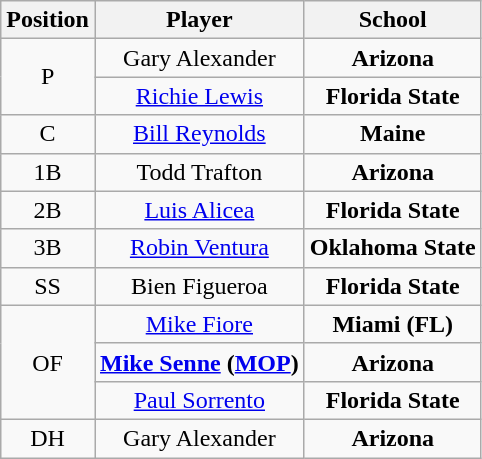<table class="wikitable" style=text-align:center>
<tr>
<th>Position</th>
<th>Player</th>
<th>School</th>
</tr>
<tr>
<td rowspan=2>P</td>
<td>Gary Alexander</td>
<td style=><strong>Arizona</strong></td>
</tr>
<tr>
<td><a href='#'>Richie Lewis</a></td>
<td style=><strong>Florida State</strong></td>
</tr>
<tr>
<td>C</td>
<td><a href='#'>Bill Reynolds</a></td>
<td style=><strong>Maine</strong></td>
</tr>
<tr>
<td>1B</td>
<td>Todd Trafton</td>
<td style=><strong>Arizona</strong></td>
</tr>
<tr>
<td>2B</td>
<td><a href='#'>Luis Alicea</a></td>
<td style=><strong>Florida State</strong></td>
</tr>
<tr>
<td>3B</td>
<td><a href='#'>Robin Ventura</a></td>
<td style=><strong>Oklahoma State</strong></td>
</tr>
<tr>
<td>SS</td>
<td>Bien Figueroa</td>
<td style=><strong>Florida State</strong></td>
</tr>
<tr>
<td rowspan=3>OF</td>
<td><a href='#'>Mike Fiore</a></td>
<td style=><strong>Miami (FL)</strong></td>
</tr>
<tr>
<td><strong><a href='#'>Mike Senne</a> (<a href='#'>MOP</a>)</strong></td>
<td style=><strong>Arizona</strong></td>
</tr>
<tr>
<td><a href='#'>Paul Sorrento</a></td>
<td style=><strong>Florida State</strong></td>
</tr>
<tr>
<td>DH</td>
<td>Gary Alexander</td>
<td style=><strong>Arizona</strong></td>
</tr>
</table>
